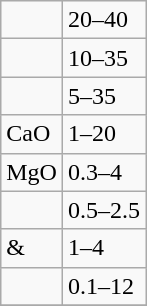<table class=wikitable>
<tr>
<td></td>
<td>20–40</td>
</tr>
<tr>
<td></td>
<td>10–35</td>
</tr>
<tr>
<td></td>
<td>5–35</td>
</tr>
<tr>
<td>CaO</td>
<td>1–20</td>
</tr>
<tr>
<td>MgO</td>
<td>0.3–4</td>
</tr>
<tr>
<td></td>
<td>0.5–2.5</td>
</tr>
<tr>
<td> & </td>
<td>1–4</td>
</tr>
<tr>
<td></td>
<td>0.1–12</td>
</tr>
<tr>
</tr>
</table>
